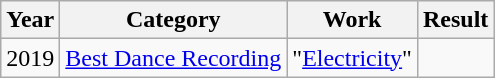<table class="wikitable">
<tr>
<th>Year</th>
<th>Category</th>
<th>Work</th>
<th>Result</th>
</tr>
<tr>
<td>2019</td>
<td rowspan="1"><a href='#'>Best Dance Recording</a></td>
<td rowspan="1">"<a href='#'>Electricity</a>"</td>
<td></td>
</tr>
</table>
